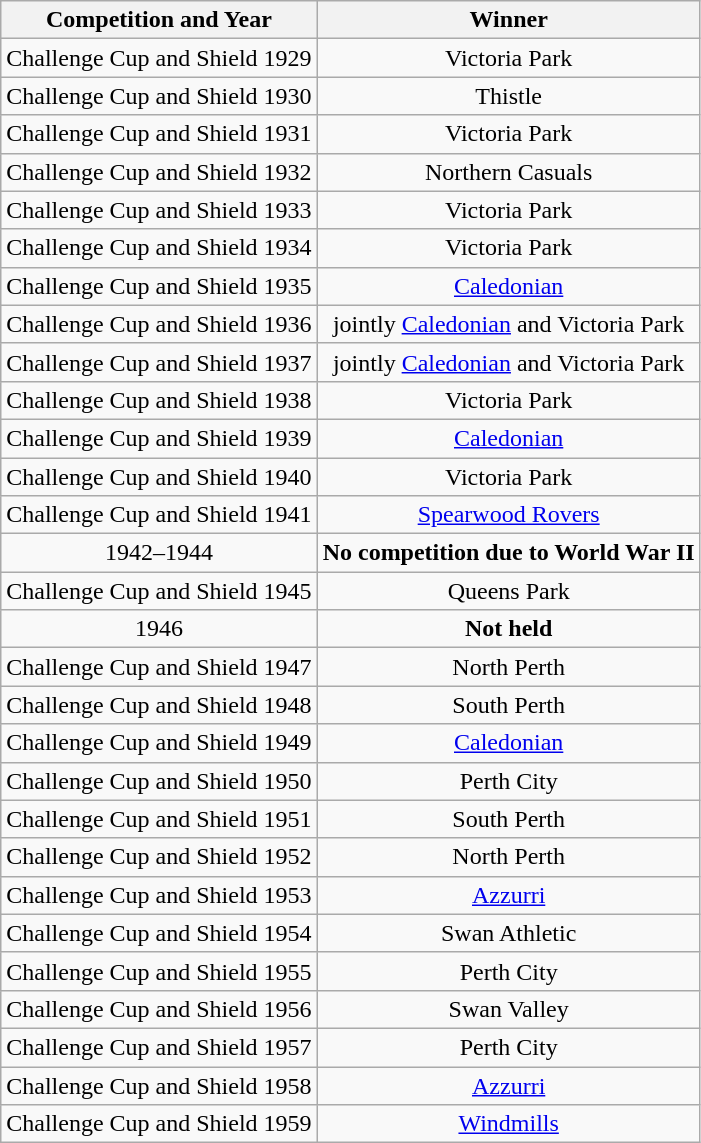<table class="wikitable" style="text-align:center">
<tr>
<th>Competition and Year</th>
<th>Winner</th>
</tr>
<tr>
<td>Challenge Cup and Shield 1929</td>
<td>Victoria Park</td>
</tr>
<tr>
<td>Challenge Cup and Shield 1930</td>
<td>Thistle</td>
</tr>
<tr>
<td>Challenge Cup and Shield 1931</td>
<td>Victoria Park</td>
</tr>
<tr>
<td>Challenge Cup and Shield 1932</td>
<td>Northern Casuals</td>
</tr>
<tr>
<td>Challenge Cup and Shield 1933</td>
<td>Victoria Park</td>
</tr>
<tr>
<td>Challenge Cup and Shield 1934</td>
<td>Victoria Park</td>
</tr>
<tr>
<td>Challenge Cup and Shield 1935</td>
<td><a href='#'>Caledonian</a></td>
</tr>
<tr>
<td>Challenge Cup and Shield 1936</td>
<td>jointly <a href='#'>Caledonian</a> and Victoria Park</td>
</tr>
<tr>
<td>Challenge Cup and Shield 1937</td>
<td>jointly <a href='#'>Caledonian</a> and Victoria Park</td>
</tr>
<tr>
<td>Challenge Cup and Shield 1938</td>
<td>Victoria Park</td>
</tr>
<tr>
<td>Challenge Cup and Shield 1939</td>
<td><a href='#'>Caledonian</a></td>
</tr>
<tr>
<td>Challenge Cup and Shield 1940</td>
<td>Victoria Park</td>
</tr>
<tr>
<td>Challenge Cup and Shield 1941</td>
<td><a href='#'>Spearwood Rovers</a></td>
</tr>
<tr>
<td>1942–1944</td>
<td><strong>No competition due to World War II</strong></td>
</tr>
<tr>
<td>Challenge Cup and Shield 1945</td>
<td>Queens Park</td>
</tr>
<tr>
<td>1946</td>
<td><strong>Not held</strong></td>
</tr>
<tr>
<td>Challenge Cup and Shield 1947</td>
<td>North Perth</td>
</tr>
<tr>
<td>Challenge Cup and Shield 1948</td>
<td>South Perth</td>
</tr>
<tr>
<td>Challenge Cup and Shield 1949</td>
<td><a href='#'>Caledonian</a></td>
</tr>
<tr>
<td>Challenge Cup and Shield 1950</td>
<td>Perth City</td>
</tr>
<tr>
<td>Challenge Cup and Shield 1951</td>
<td>South Perth</td>
</tr>
<tr>
<td>Challenge Cup and Shield 1952</td>
<td>North Perth</td>
</tr>
<tr>
<td>Challenge Cup and Shield 1953</td>
<td><a href='#'>Azzurri</a></td>
</tr>
<tr>
<td>Challenge Cup and Shield 1954</td>
<td>Swan Athletic</td>
</tr>
<tr>
<td>Challenge Cup and Shield 1955</td>
<td>Perth City</td>
</tr>
<tr>
<td>Challenge Cup and Shield 1956</td>
<td>Swan Valley</td>
</tr>
<tr>
<td>Challenge Cup and Shield 1957</td>
<td>Perth City</td>
</tr>
<tr>
<td>Challenge Cup and Shield 1958</td>
<td><a href='#'>Azzurri</a></td>
</tr>
<tr>
<td>Challenge Cup and Shield 1959</td>
<td><a href='#'>Windmills</a></td>
</tr>
</table>
